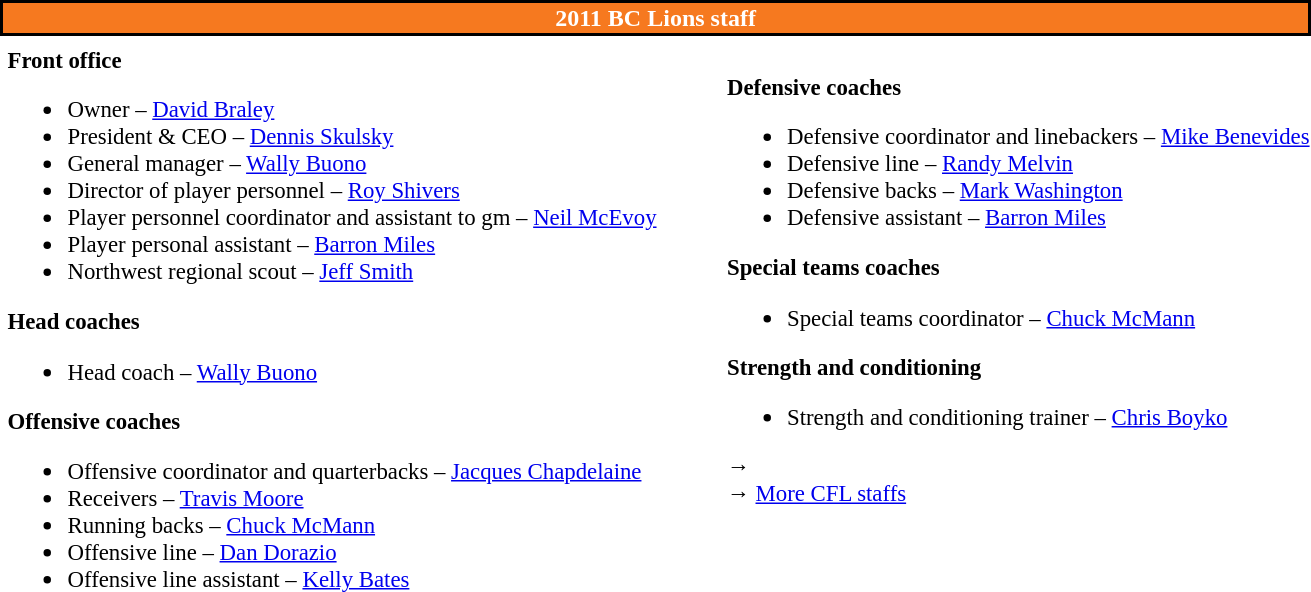<table class="toccolours" style="text-align: left;">
<tr>
<th colspan="7" style="text-align:center; background:#f6791f; color:white; border:2px solid black;">2011 BC Lions staff</th>
</tr>
<tr>
<td colspan="7" style="text-align:right;"></td>
</tr>
<tr>
<td valign="top"></td>
<td style="font-size:95%; vertical-align:top;"><strong>Front office</strong><br><ul><li>Owner – <a href='#'>David Braley</a></li><li>President & CEO – <a href='#'>Dennis Skulsky</a></li><li>General manager – <a href='#'>Wally Buono</a></li><li>Director of player personnel – <a href='#'>Roy Shivers</a></li><li>Player personnel coordinator and assistant to gm – <a href='#'>Neil McEvoy</a></li><li>Player personal assistant – <a href='#'>Barron Miles</a></li><li>Northwest regional scout – <a href='#'>Jeff Smith</a></li></ul><strong>Head coaches</strong><ul><li>Head coach – <a href='#'>Wally Buono</a></li></ul><strong>Offensive coaches</strong><ul><li>Offensive coordinator and quarterbacks – <a href='#'>Jacques Chapdelaine</a></li><li>Receivers – <a href='#'>Travis Moore</a></li><li>Running backs – <a href='#'>Chuck McMann</a></li><li>Offensive line – <a href='#'>Dan Dorazio</a></li><li>Offensive line assistant – <a href='#'>Kelly Bates</a></li></ul></td>
<td width="35"> </td>
<td valign="top"></td>
<td style="font-size:95%; vertical-align:top;"><br><strong>Defensive coaches</strong><ul><li>Defensive coordinator and linebackers – <a href='#'>Mike Benevides</a></li><li>Defensive line – <a href='#'>Randy Melvin</a></li><li>Defensive backs – <a href='#'>Mark Washington</a></li><li>Defensive assistant – <a href='#'>Barron Miles</a></li></ul><strong>Special teams coaches</strong><ul><li>Special teams coordinator – <a href='#'>Chuck McMann</a></li></ul><strong>Strength and conditioning</strong><ul><li>Strength and conditioning trainer – <a href='#'>Chris Boyko</a></li></ul>→ <span></span><br>
→ <a href='#'>More CFL staffs</a></td>
</tr>
</table>
